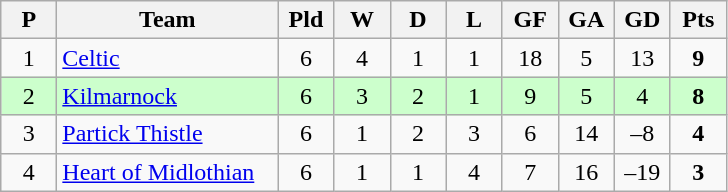<table class="wikitable" style="text-align: center;">
<tr>
<th width=30>P</th>
<th width=140>Team</th>
<th width=30>Pld</th>
<th width=30>W</th>
<th width=30>D</th>
<th width=30>L</th>
<th width=30>GF</th>
<th width=30>GA</th>
<th width=30>GD</th>
<th width=30>Pts</th>
</tr>
<tr>
<td>1</td>
<td align=left><a href='#'>Celtic</a></td>
<td>6</td>
<td>4</td>
<td>1</td>
<td>1</td>
<td>18</td>
<td>5</td>
<td>13</td>
<td><strong>9</strong></td>
</tr>
<tr style="background:#ccffcc;">
<td>2</td>
<td align=left><a href='#'>Kilmarnock</a></td>
<td>6</td>
<td>3</td>
<td>2</td>
<td>1</td>
<td>9</td>
<td>5</td>
<td>4</td>
<td><strong>8</strong></td>
</tr>
<tr>
<td>3</td>
<td align=left><a href='#'>Partick Thistle</a></td>
<td>6</td>
<td>1</td>
<td>2</td>
<td>3</td>
<td>6</td>
<td>14</td>
<td>–8</td>
<td><strong>4</strong></td>
</tr>
<tr>
<td>4</td>
<td align=left><a href='#'>Heart of Midlothian</a></td>
<td>6</td>
<td>1</td>
<td>1</td>
<td>4</td>
<td>7</td>
<td>16</td>
<td>–19</td>
<td><strong>3</strong></td>
</tr>
</table>
